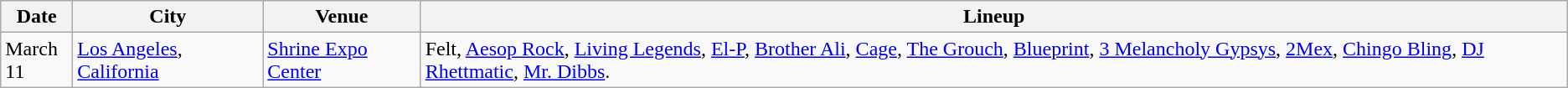<table class="wikitable">
<tr>
<th width=50px>Date</th>
<th colspan=12>City</th>
<th colspan=12>Venue</th>
<th colspan=12>Lineup</th>
</tr>
<tr>
<td>March 11</td>
<td colspan=12><a href='#'>Los Angeles</a>, <a href='#'>California</a></td>
<td colspan=12><a href='#'>Shrine Expo Center</a></td>
<td colspan=12>Felt, <a href='#'>Aesop Rock</a>, <a href='#'>Living Legends</a>, <a href='#'>El-P</a>, <a href='#'>Brother Ali</a>, <a href='#'>Cage</a>, <a href='#'>The Grouch</a>, <a href='#'>Blueprint</a>, <a href='#'>3 Melancholy Gypsys</a>, <a href='#'>2Mex</a>, <a href='#'>Chingo Bling</a>, <a href='#'>DJ Rhettmatic</a>, <a href='#'>Mr. Dibbs</a>.</td>
</tr>
</table>
